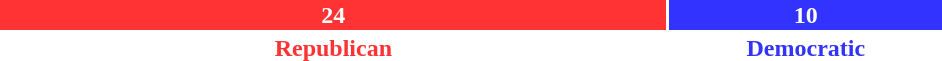<table style="width:50%">
<tr>
<td colspan="3" scope="row" style="text-align:center"></td>
</tr>
<tr>
<td scope="row" style="background:#F33; width:71%; text-align:center; color:white"><strong>24</strong></td>
<td style="background:#33F; width:29%; text-align:center; color:white"><strong>10</strong></td>
</tr>
<tr>
<td scope="row" style="text-align:center; color:#F33"><strong>Republican</strong></td>
<td style="text-align:center; color:#33F"><strong>Democratic</strong></td>
</tr>
</table>
